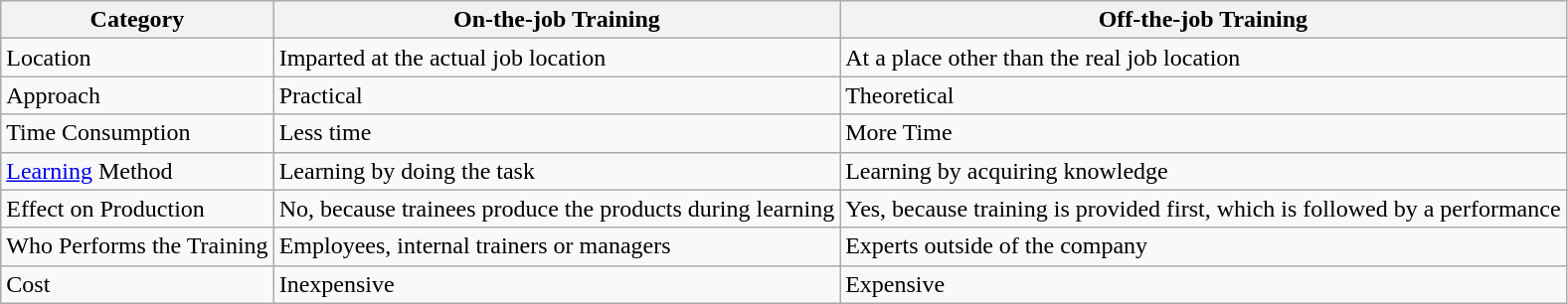<table class="wikitable">
<tr>
<th>Category</th>
<th>On-the-job Training</th>
<th>Off-the-job Training</th>
</tr>
<tr>
<td>Location</td>
<td>Imparted at the actual job location</td>
<td>At a place other than the real job location</td>
</tr>
<tr>
<td>Approach</td>
<td>Practical</td>
<td>Theoretical</td>
</tr>
<tr>
<td>Time Consumption</td>
<td>Less time</td>
<td>More Time</td>
</tr>
<tr>
<td><a href='#'>Learning</a> Method</td>
<td>Learning by doing the task</td>
<td>Learning by acquiring knowledge</td>
</tr>
<tr>
<td>Effect on Production</td>
<td>No, because trainees produce the products during learning</td>
<td>Yes, because training is provided first, which is followed by a performance</td>
</tr>
<tr>
<td>Who Performs the Training</td>
<td>Employees, internal trainers or managers</td>
<td>Experts outside of the company</td>
</tr>
<tr>
<td>Cost</td>
<td>Inexpensive</td>
<td>Expensive</td>
</tr>
</table>
